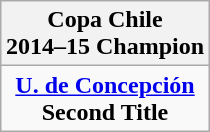<table class="wikitable" style="text-align: center; margin: 0 auto;">
<tr>
<th>Copa Chile<br>2014–15 Champion</th>
</tr>
<tr>
<td><strong><a href='#'>U. de Concepción</a></strong><br><strong>Second Title</strong></td>
</tr>
</table>
